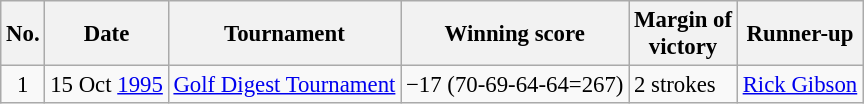<table class="wikitable" style="font-size:95%;">
<tr>
<th>No.</th>
<th>Date</th>
<th>Tournament</th>
<th>Winning score</th>
<th>Margin of<br>victory</th>
<th>Runner-up</th>
</tr>
<tr>
<td align=center>1</td>
<td align=right>15 Oct <a href='#'>1995</a></td>
<td><a href='#'>Golf Digest Tournament</a></td>
<td>−17 (70-69-64-64=267)</td>
<td>2 strokes</td>
<td> <a href='#'>Rick Gibson</a></td>
</tr>
</table>
